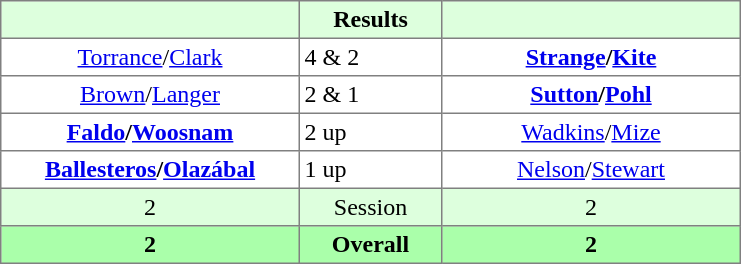<table border="1" cellpadding="3" style="border-collapse:collapse; text-align:center;">
<tr style="background:#dfd;">
<th style="width:12em;"></th>
<th style="width:5.5em;">Results</th>
<th style="width:12em;"></th>
</tr>
<tr>
<td><a href='#'>Torrance</a>/<a href='#'>Clark</a></td>
<td align=left> 4 & 2</td>
<td><strong><a href='#'>Strange</a>/<a href='#'>Kite</a></strong></td>
</tr>
<tr>
<td><a href='#'>Brown</a>/<a href='#'>Langer</a></td>
<td align=left> 2 & 1</td>
<td><strong><a href='#'>Sutton</a>/<a href='#'>Pohl</a></strong></td>
</tr>
<tr>
<td><strong><a href='#'>Faldo</a>/<a href='#'>Woosnam</a></strong></td>
<td align=left> 2 up</td>
<td><a href='#'>Wadkins</a>/<a href='#'>Mize</a></td>
</tr>
<tr>
<td><strong><a href='#'>Ballesteros</a>/<a href='#'>Olazábal</a></strong></td>
<td align=left> 1 up</td>
<td><a href='#'>Nelson</a>/<a href='#'>Stewart</a></td>
</tr>
<tr style="background:#dfd;">
<td>2</td>
<td>Session</td>
<td>2</td>
</tr>
<tr style="background:#afa;">
<th>2</th>
<th>Overall</th>
<th>2</th>
</tr>
</table>
